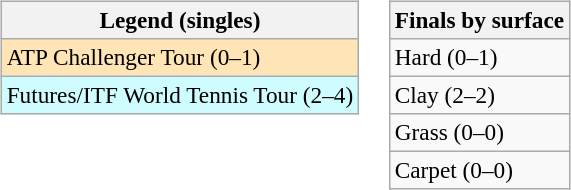<table>
<tr valign=top>
<td><br><table class=wikitable style=font-size:97%>
<tr>
<th>Legend (singles)</th>
</tr>
<tr bgcolor=moccasin>
<td>ATP Challenger Tour (0–1)</td>
</tr>
<tr bgcolor=cffcff>
<td>Futures/ITF World Tennis Tour (2–4)</td>
</tr>
</table>
</td>
<td><br><table class=wikitable style=font-size:97%>
<tr>
<th>Finals by surface</th>
</tr>
<tr>
<td>Hard (0–1)</td>
</tr>
<tr>
<td>Clay (2–2)</td>
</tr>
<tr>
<td>Grass (0–0)</td>
</tr>
<tr>
<td>Carpet (0–0)</td>
</tr>
</table>
</td>
</tr>
</table>
